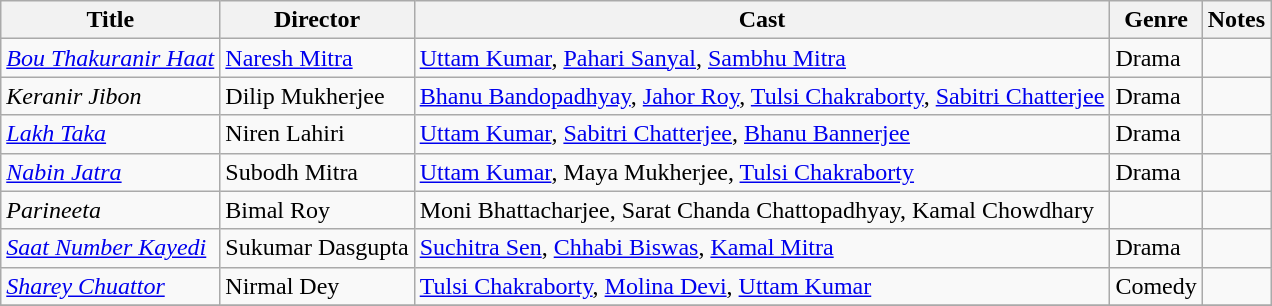<table class="wikitable sortable" border="0">
<tr>
<th>Title</th>
<th>Director</th>
<th>Cast</th>
<th>Genre</th>
<th>Notes</th>
</tr>
<tr>
<td><em><a href='#'>Bou Thakuranir Haat</a></em></td>
<td><a href='#'>Naresh Mitra</a></td>
<td><a href='#'>Uttam Kumar</a>, <a href='#'>Pahari Sanyal</a>, <a href='#'>Sambhu Mitra</a></td>
<td>Drama</td>
<td></td>
</tr>
<tr>
<td><em>Keranir Jibon</em></td>
<td>Dilip Mukherjee</td>
<td><a href='#'>Bhanu Bandopadhyay</a>, <a href='#'>Jahor Roy</a>, <a href='#'>Tulsi Chakraborty</a>, <a href='#'>Sabitri Chatterjee</a></td>
<td>Drama</td>
<td></td>
</tr>
<tr>
<td><em><a href='#'>Lakh Taka</a></em></td>
<td>Niren Lahiri</td>
<td><a href='#'>Uttam Kumar</a>, <a href='#'>Sabitri Chatterjee</a>, <a href='#'>Bhanu Bannerjee</a></td>
<td>Drama</td>
<td></td>
</tr>
<tr>
<td><em><a href='#'>Nabin Jatra</a></em></td>
<td>Subodh Mitra</td>
<td><a href='#'>Uttam Kumar</a>, Maya Mukherjee, <a href='#'>Tulsi Chakraborty</a></td>
<td>Drama</td>
<td></td>
</tr>
<tr>
<td><em>Parineeta</em></td>
<td>Bimal Roy</td>
<td>Moni Bhattacharjee, Sarat Chanda Chattopadhyay, Kamal Chowdhary</td>
<td></td>
<td></td>
</tr>
<tr>
<td><em><a href='#'>Saat Number Kayedi</a></em></td>
<td>Sukumar Dasgupta</td>
<td><a href='#'>Suchitra Sen</a>, <a href='#'>Chhabi Biswas</a>, <a href='#'>Kamal Mitra</a></td>
<td>Drama</td>
<td></td>
</tr>
<tr>
<td><em><a href='#'>Sharey Chuattor</a></em></td>
<td>Nirmal Dey</td>
<td><a href='#'>Tulsi Chakraborty</a>, <a href='#'>Molina Devi</a>, <a href='#'>Uttam Kumar</a></td>
<td>Comedy</td>
<td></td>
</tr>
<tr>
</tr>
</table>
